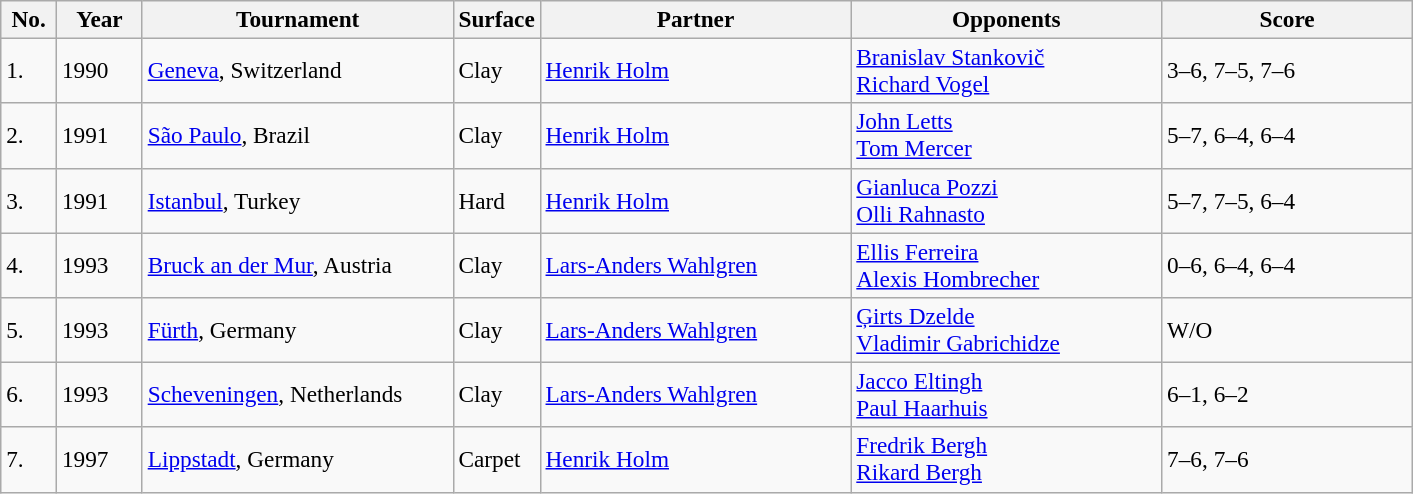<table class="sortable wikitable" style=font-size:97%>
<tr>
<th width=30>No.</th>
<th width=50>Year</th>
<th width=200>Tournament</th>
<th width=50>Surface</th>
<th width=200>Partner</th>
<th width=200>Opponents</th>
<th width=160>Score</th>
</tr>
<tr>
<td>1.</td>
<td>1990</td>
<td><a href='#'>Geneva</a>, Switzerland</td>
<td>Clay</td>
<td> <a href='#'>Henrik Holm</a></td>
<td> <a href='#'>Branislav Stankovič</a><br> <a href='#'>Richard Vogel</a></td>
<td>3–6, 7–5, 7–6</td>
</tr>
<tr>
<td>2.</td>
<td>1991</td>
<td><a href='#'>São Paulo</a>, Brazil</td>
<td>Clay</td>
<td> <a href='#'>Henrik Holm</a></td>
<td> <a href='#'>John Letts</a><br> <a href='#'>Tom Mercer</a></td>
<td>5–7, 6–4, 6–4</td>
</tr>
<tr>
<td>3.</td>
<td>1991</td>
<td><a href='#'>Istanbul</a>, Turkey</td>
<td>Hard</td>
<td> <a href='#'>Henrik Holm</a></td>
<td> <a href='#'>Gianluca Pozzi</a><br> <a href='#'>Olli Rahnasto</a></td>
<td>5–7, 7–5, 6–4</td>
</tr>
<tr>
<td>4.</td>
<td>1993</td>
<td><a href='#'>Bruck an der Mur</a>, Austria</td>
<td>Clay</td>
<td> <a href='#'>Lars-Anders Wahlgren</a></td>
<td> <a href='#'>Ellis Ferreira</a><br> <a href='#'>Alexis Hombrecher</a></td>
<td>0–6, 6–4, 6–4</td>
</tr>
<tr>
<td>5.</td>
<td>1993</td>
<td><a href='#'>Fürth</a>, Germany</td>
<td>Clay</td>
<td> <a href='#'>Lars-Anders Wahlgren</a></td>
<td> <a href='#'>Ģirts Dzelde</a><br> <a href='#'>Vladimir Gabrichidze</a></td>
<td>W/O</td>
</tr>
<tr>
<td>6.</td>
<td>1993</td>
<td><a href='#'>Scheveningen</a>, Netherlands</td>
<td>Clay</td>
<td> <a href='#'>Lars-Anders Wahlgren</a></td>
<td> <a href='#'>Jacco Eltingh</a><br> <a href='#'>Paul Haarhuis</a></td>
<td>6–1, 6–2</td>
</tr>
<tr>
<td>7.</td>
<td>1997</td>
<td><a href='#'>Lippstadt</a>, Germany</td>
<td>Carpet</td>
<td> <a href='#'>Henrik Holm</a></td>
<td> <a href='#'>Fredrik Bergh</a><br> <a href='#'>Rikard Bergh</a></td>
<td>7–6, 7–6</td>
</tr>
</table>
